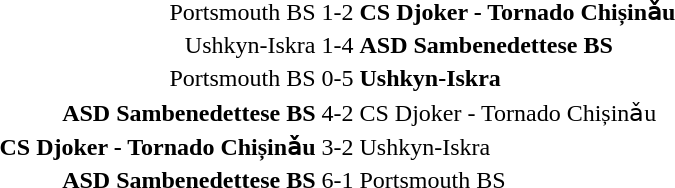<table>
<tr>
<td></td>
<th width=auto></th>
<td></td>
</tr>
<tr>
<td align=right>Portsmouth BS </td>
<td align=center>1-2</td>
<td align=left> <strong>CS Djoker - Tornado Chișinǎu</strong></td>
</tr>
<tr>
<td align=right>Ushkyn-Iskra </td>
<td align=center>1-4</td>
<td align=left><strong> ASD Sambenedettese BS</strong></td>
</tr>
<tr>
<td align=right>Portsmouth BS </td>
<td align=center>0-5</td>
<td align=left><strong> Ushkyn-Iskra</strong></td>
</tr>
<tr>
<td align=right><strong>ASD Sambenedettese BS </strong></td>
<td align=center>4-2</td>
<td align=left> CS Djoker - Tornado Chișinǎu</td>
</tr>
<tr>
<td align=right><strong>CS Djoker - Tornado Chișinǎu </strong></td>
<td align=center>3-2</td>
<td align=left> Ushkyn-Iskra</td>
</tr>
<tr>
<td align=right><strong>ASD Sambenedettese BS </strong></td>
<td align=center>6-1</td>
<td align=left> Portsmouth BS</td>
</tr>
</table>
